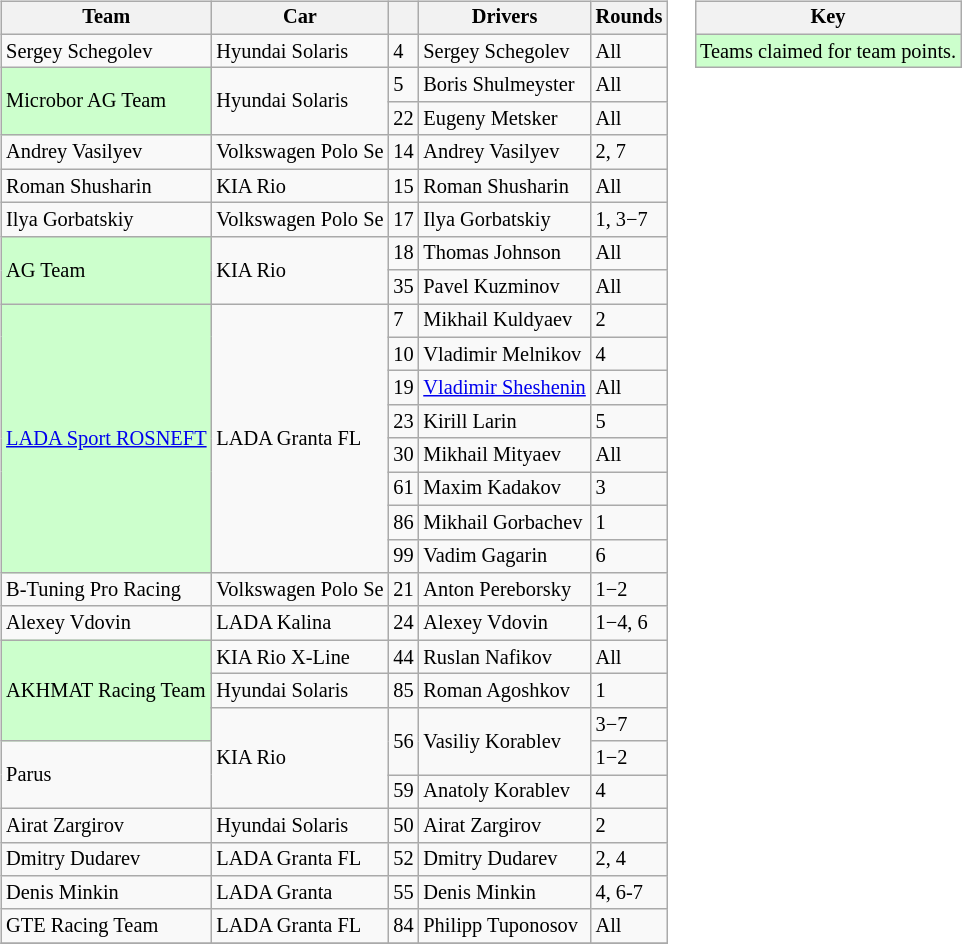<table>
<tr>
<td><br><table class="wikitable" style="font-size: 85%">
<tr>
<th>Team</th>
<th>Car</th>
<th></th>
<th>Drivers</th>
<th>Rounds</th>
</tr>
<tr>
<td>Sergey Schegolev</td>
<td>Hyundai Solaris</td>
<td>4</td>
<td>Sergey Schegolev</td>
<td>All</td>
</tr>
<tr>
<td rowspan=2 style="background:#ccffcc;">Microbor AG Team</td>
<td rowspan=2>Hyundai Solaris</td>
<td>5</td>
<td>Boris Shulmeyster</td>
<td>All</td>
</tr>
<tr>
<td>22</td>
<td>Eugeny Metsker</td>
<td>All</td>
</tr>
<tr>
<td>Andrey Vasilyev</td>
<td>Volkswagen Polo Se</td>
<td>14</td>
<td>Andrey Vasilyev</td>
<td>2, 7</td>
</tr>
<tr>
<td>Roman Shusharin</td>
<td>KIA Rio</td>
<td>15</td>
<td>Roman Shusharin</td>
<td>All</td>
</tr>
<tr>
<td>Ilya Gorbatskiy</td>
<td>Volkswagen Polo Se</td>
<td>17</td>
<td>Ilya Gorbatskiy</td>
<td>1, 3−7</td>
</tr>
<tr>
<td rowspan=2 style="background:#ccffcc;">AG Team</td>
<td rowspan=2>KIA Rio</td>
<td>18</td>
<td>Thomas Johnson</td>
<td>All</td>
</tr>
<tr>
<td>35</td>
<td>Pavel Kuzminov</td>
<td>All</td>
</tr>
<tr>
<td rowspan=8 style="background:#ccffcc;"><a href='#'>LADA Sport ROSNEFT</a></td>
<td rowspan=8>LADA Granta FL</td>
<td>7</td>
<td>Mikhail Kuldyaev</td>
<td>2</td>
</tr>
<tr>
<td>10</td>
<td>Vladimir Melnikov</td>
<td>4</td>
</tr>
<tr>
<td>19</td>
<td><a href='#'>Vladimir Sheshenin</a></td>
<td>All</td>
</tr>
<tr>
<td>23</td>
<td>Kirill Larin</td>
<td>5</td>
</tr>
<tr>
<td>30</td>
<td>Mikhail Mityaev</td>
<td>All</td>
</tr>
<tr>
<td>61</td>
<td>Maxim Kadakov</td>
<td>3</td>
</tr>
<tr>
<td>86</td>
<td>Mikhail Gorbachev</td>
<td>1</td>
</tr>
<tr>
<td>99</td>
<td>Vadim Gagarin</td>
<td>6</td>
</tr>
<tr>
<td>B-Tuning Pro Racing</td>
<td>Volkswagen Polo Se</td>
<td>21</td>
<td>Anton Pereborsky</td>
<td>1−2</td>
</tr>
<tr>
<td>Alexey Vdovin</td>
<td>LADA Kalina</td>
<td>24</td>
<td>Alexey Vdovin</td>
<td>1−4, 6</td>
</tr>
<tr>
<td rowspan=3 style="background:#ccffcc;">AKHMAT Racing Team </td>
<td>KIA Rio X-Line</td>
<td>44</td>
<td>Ruslan Nafikov</td>
<td>All</td>
</tr>
<tr>
<td>Hyundai Solaris</td>
<td>85</td>
<td>Roman Agoshkov</td>
<td>1</td>
</tr>
<tr>
<td rowspan=3>KIA Rio</td>
<td rowspan=2>56</td>
<td rowspan=2>Vasiliy Korablev</td>
<td>3−7</td>
</tr>
<tr>
<td rowspan=2>Parus</td>
<td>1−2</td>
</tr>
<tr>
<td>59</td>
<td>Anatoly Korablev</td>
<td>4</td>
</tr>
<tr>
<td>Airat Zargirov</td>
<td>Hyundai Solaris</td>
<td>50</td>
<td>Airat Zargirov</td>
<td>2</td>
</tr>
<tr>
<td>Dmitry Dudarev</td>
<td>LADA Granta FL</td>
<td>52</td>
<td>Dmitry Dudarev</td>
<td>2, 4</td>
</tr>
<tr>
<td>Denis Minkin</td>
<td>LADA Granta</td>
<td>55</td>
<td>Denis Minkin</td>
<td>4, 6-7</td>
</tr>
<tr>
<td>GTE Racing Team</td>
<td>LADA Granta FL</td>
<td>84</td>
<td>Philipp Tuponosov</td>
<td>All</td>
</tr>
<tr>
</tr>
</table>
</td>
<td valign="top"><br><table class="wikitable" style="font-size: 85%">
<tr>
<th colspan=2>Key</th>
</tr>
<tr>
<td colspan=2 style="background:#ccffcc;">Teams claimed for team points.</td>
</tr>
</table>
</td>
</tr>
</table>
